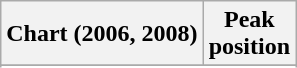<table class="wikitable sortable plainrowheaders" style="text-align:center">
<tr>
<th scope="col">Chart (2006, 2008)</th>
<th scope="col">Peak<br>position</th>
</tr>
<tr>
</tr>
<tr>
</tr>
<tr>
</tr>
<tr>
</tr>
</table>
